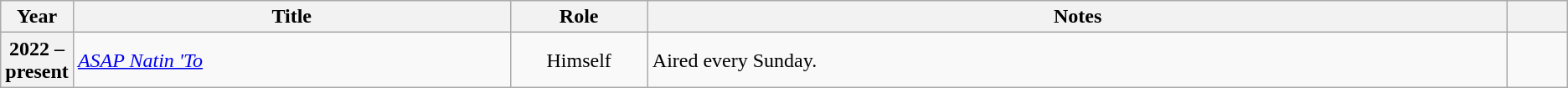<table class="wikitable sortable plainrowheaders" style="text-align:left;">
<tr>
<th style="width:1em;" scope="col">Year</th>
<th style="width:25em;" scope="col">Title</th>
<th style="width:7em;" scope="col">Role</th>
<th style="width:50em;" scope="col">Notes</th>
<th style="width:3em;" scope="col"></th>
</tr>
<tr>
<th style="text-align:center" scope="row"><strong>2022 – present</strong></th>
<td><em><a href='#'>ASAP Natin 'To</a></em></td>
<td style="text-align:center;" rowspan="1">Himself</td>
<td>Aired every Sunday.</td>
<td style="text-align:center"></td>
</tr>
</table>
